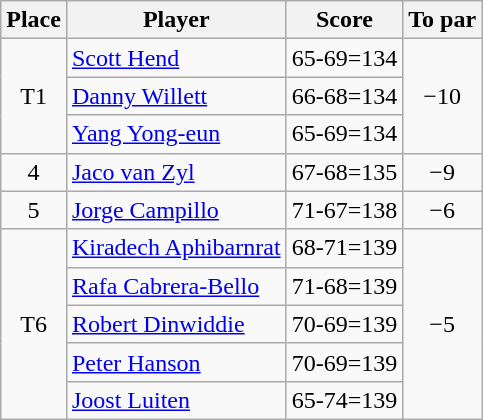<table class="wikitable">
<tr>
<th>Place</th>
<th>Player</th>
<th>Score</th>
<th>To par</th>
</tr>
<tr>
<td align=center rowspan=3>T1</td>
<td> <a href='#'>Scott Hend</a></td>
<td>65-69=134</td>
<td align=center rowspan=3>−10</td>
</tr>
<tr>
<td> <a href='#'>Danny Willett</a></td>
<td>66-68=134</td>
</tr>
<tr>
<td> <a href='#'>Yang Yong-eun</a></td>
<td>65-69=134</td>
</tr>
<tr>
<td align=center>4</td>
<td> <a href='#'>Jaco van Zyl</a></td>
<td>67-68=135</td>
<td align=center>−9</td>
</tr>
<tr>
<td align=center>5</td>
<td> <a href='#'>Jorge Campillo</a></td>
<td>71-67=138</td>
<td align=center>−6</td>
</tr>
<tr>
<td align=center rowspan=5>T6</td>
<td> <a href='#'>Kiradech Aphibarnrat</a></td>
<td>68-71=139</td>
<td align=center rowspan=5>−5</td>
</tr>
<tr>
<td> <a href='#'>Rafa Cabrera-Bello</a></td>
<td>71-68=139</td>
</tr>
<tr>
<td> <a href='#'>Robert Dinwiddie</a></td>
<td>70-69=139</td>
</tr>
<tr>
<td> <a href='#'>Peter Hanson</a></td>
<td>70-69=139</td>
</tr>
<tr>
<td> <a href='#'>Joost Luiten</a></td>
<td>65-74=139</td>
</tr>
</table>
